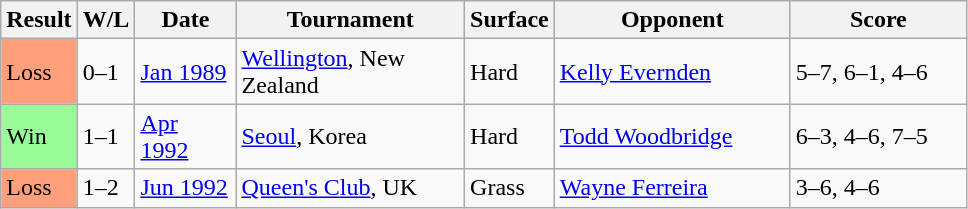<table class="sortable wikitable">
<tr>
<th style="width:40px">Result</th>
<th style="width:30px" class="unsortable">W/L</th>
<th style="width:60px">Date</th>
<th style="width:145px">Tournament</th>
<th style="width:50px">Surface</th>
<th style="width:150px">Opponent</th>
<th style="width:110px" class="unsortable">Score</th>
</tr>
<tr>
<td style="background:#ffa07a;">Loss</td>
<td>0–1</td>
<td><a href='#'>Jan 1989</a></td>
<td><a href='#'>Wellington</a>, New Zealand</td>
<td>Hard</td>
<td> <a href='#'>Kelly Evernden</a></td>
<td>5–7, 6–1, 4–6</td>
</tr>
<tr>
<td style="background:#98fb98;">Win</td>
<td>1–1</td>
<td><a href='#'>Apr 1992</a></td>
<td><a href='#'>Seoul</a>, Korea</td>
<td>Hard</td>
<td> <a href='#'>Todd Woodbridge</a></td>
<td>6–3, 4–6, 7–5</td>
</tr>
<tr>
<td style="background:#ffa07a;">Loss</td>
<td>1–2</td>
<td><a href='#'>Jun 1992</a></td>
<td><a href='#'>Queen's Club</a>, UK</td>
<td>Grass</td>
<td> <a href='#'>Wayne Ferreira</a></td>
<td>3–6, 4–6</td>
</tr>
</table>
